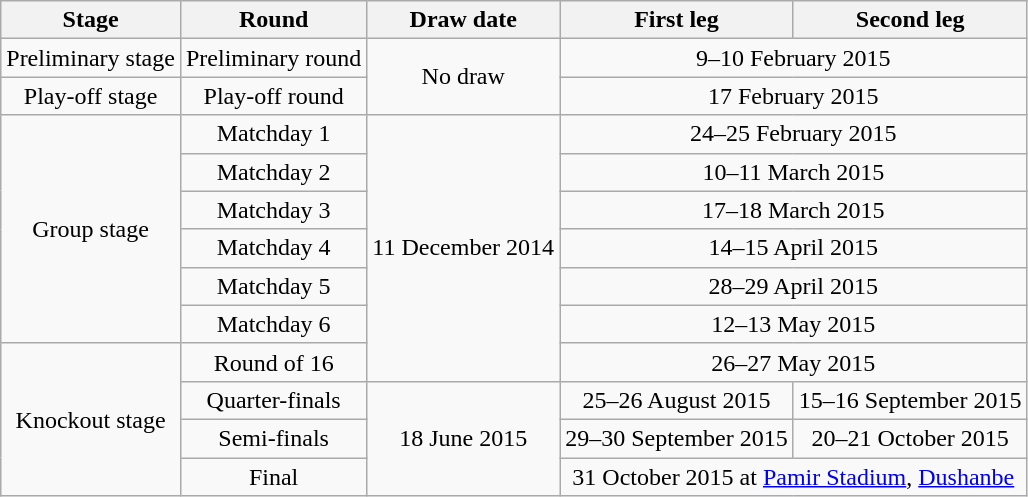<table class="wikitable" style="text-align:center">
<tr>
<th>Stage</th>
<th>Round</th>
<th>Draw date</th>
<th>First leg</th>
<th>Second leg</th>
</tr>
<tr>
<td>Preliminary stage</td>
<td>Preliminary round</td>
<td rowspan=2>No draw</td>
<td colspan=2>9–10 February 2015</td>
</tr>
<tr>
<td>Play-off stage</td>
<td>Play-off round</td>
<td colspan=2>17 February 2015</td>
</tr>
<tr>
<td rowspan=6>Group stage</td>
<td>Matchday 1</td>
<td rowspan=7>11 December 2014</td>
<td colspan=2>24–25 February 2015</td>
</tr>
<tr>
<td>Matchday 2</td>
<td colspan=2>10–11 March 2015</td>
</tr>
<tr>
<td>Matchday 3</td>
<td colspan=2>17–18 March 2015</td>
</tr>
<tr>
<td>Matchday 4</td>
<td colspan=2>14–15 April 2015</td>
</tr>
<tr>
<td>Matchday 5</td>
<td colspan=2>28–29 April 2015</td>
</tr>
<tr>
<td>Matchday 6</td>
<td colspan=2>12–13 May 2015</td>
</tr>
<tr>
<td rowspan=4>Knockout stage</td>
<td>Round of 16</td>
<td colspan=2>26–27 May 2015</td>
</tr>
<tr>
<td>Quarter-finals</td>
<td rowspan=3>18 June 2015</td>
<td>25–26 August 2015</td>
<td>15–16 September 2015</td>
</tr>
<tr>
<td>Semi-finals</td>
<td>29–30 September 2015</td>
<td>20–21 October 2015</td>
</tr>
<tr>
<td>Final</td>
<td colspan=2>31 October 2015 at <a href='#'>Pamir Stadium</a>, <a href='#'>Dushanbe</a></td>
</tr>
</table>
